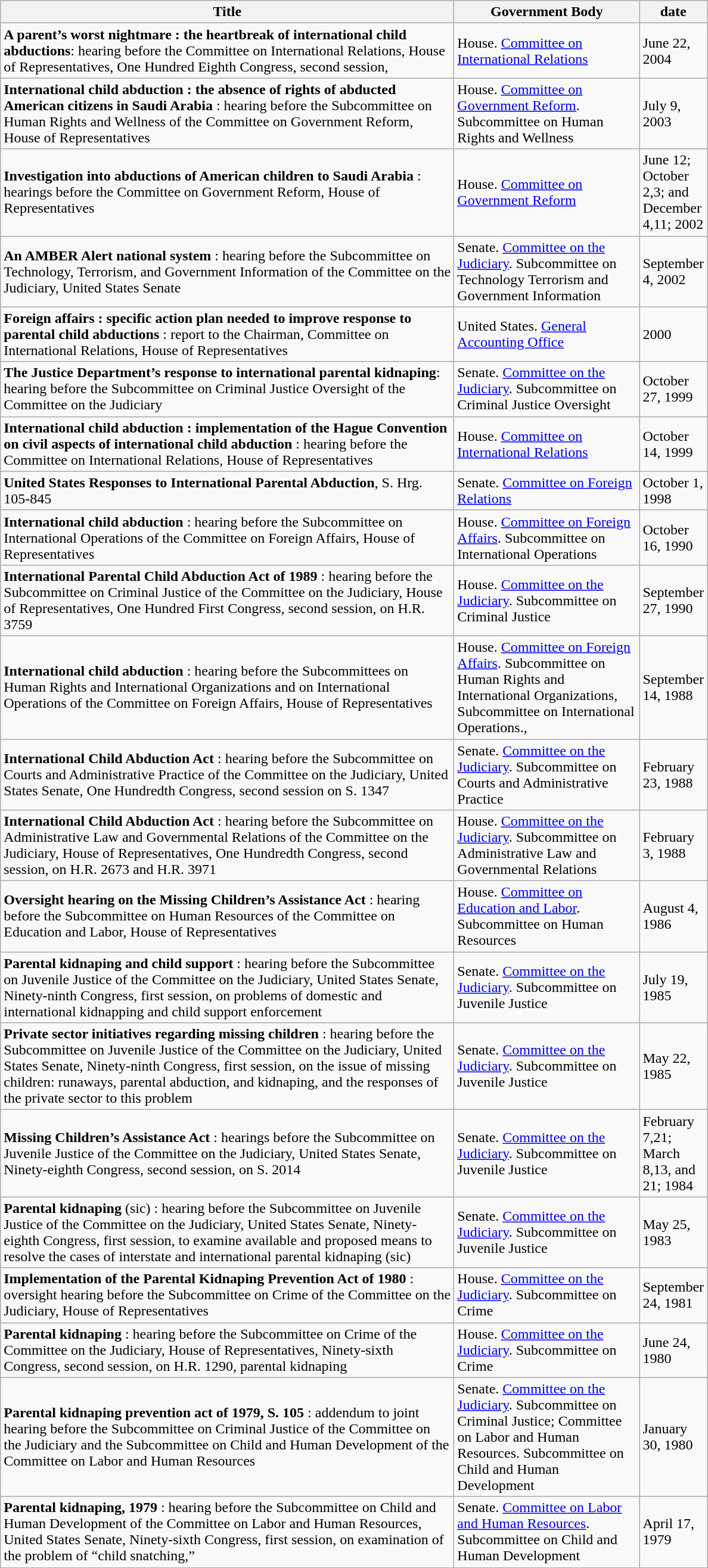<table class="wikitable">
<tr>
<th scope="col" width="500">Title</th>
<th scope="col" width="200">Government Body</th>
<th scope="col" width="50">date</th>
</tr>
<tr>
<td><strong>A parent’s worst nightmare : the heartbreak of international child abductions</strong>: hearing before the Committee on International Relations, House of Representatives, One Hundred Eighth Congress, second session,</td>
<td>House. <a href='#'>Committee on International Relations</a></td>
<td>June 22, 2004</td>
</tr>
<tr>
<td><strong>International child abduction : the absence of rights of abducted American citizens in Saudi Arabia</strong> : hearing before the Subcommittee on Human Rights and Wellness of the Committee on Government Reform, House of Representatives</td>
<td>House. <a href='#'>Committee on Government Reform</a>. Subcommittee on Human Rights and Wellness</td>
<td>July 9, 2003</td>
</tr>
<tr>
<td><strong>Investigation into abductions of American children to Saudi Arabia</strong> : hearings before the Committee on Government Reform, House of Representatives</td>
<td>House. <a href='#'>Committee on Government Reform</a></td>
<td>June 12; October 2,3; and December 4,11; 2002</td>
</tr>
<tr>
<td><strong>An AMBER Alert national system</strong> : hearing before the Subcommittee on Technology, Terrorism, and Government Information of the Committee on the Judiciary, United States Senate</td>
<td>Senate. <a href='#'>Committee on the Judiciary</a>. Subcommittee on Technology Terrorism and Government Information</td>
<td>September 4, 2002</td>
</tr>
<tr>
<td><strong>Foreign affairs : specific action plan needed to improve response to parental child abductions</strong> : report to the Chairman, Committee on International Relations, House of Representatives</td>
<td>United States. <a href='#'>General Accounting Office</a></td>
<td>2000</td>
</tr>
<tr>
<td><strong>The Justice Department’s response to international parental kidnaping</strong>: hearing before the Subcommittee on Criminal Justice Oversight of the Committee on the Judiciary</td>
<td>Senate. <a href='#'>Committee on the Judiciary</a>. Subcommittee on Criminal Justice Oversight</td>
<td>October 27, 1999</td>
</tr>
<tr>
<td><strong>International child abduction : implementation of the Hague Convention on civil aspects of international child abduction</strong> : hearing before the Committee on International Relations, House of Representatives</td>
<td>House. <a href='#'>Committee on International Relations</a></td>
<td>October 14, 1999</td>
</tr>
<tr>
<td><strong>United States Responses to International Parental Abduction</strong>, S. Hrg. 105-845</td>
<td>Senate. <a href='#'>Committee on Foreign Relations</a></td>
<td>October 1, 1998</td>
</tr>
<tr>
<td><strong>International child abduction</strong> : hearing before the Subcommittee on International Operations of the Committee on Foreign Affairs, House of Representatives</td>
<td>House. <a href='#'>Committee on Foreign Affairs</a>. Subcommittee on International Operations</td>
<td>October 16, 1990</td>
</tr>
<tr>
<td><strong>International Parental Child Abduction Act of 1989</strong> : hearing before the Subcommittee on Criminal Justice of the Committee on the Judiciary, House of Representatives, One Hundred First Congress, second session, on H.R. 3759</td>
<td>House. <a href='#'>Committee on the Judiciary</a>. Subcommittee on Criminal Justice</td>
<td>September 27, 1990</td>
</tr>
<tr>
<td><strong>International child abduction</strong> : hearing before the Subcommittees on Human Rights and International Organizations and on International Operations of the Committee on Foreign Affairs, House of Representatives</td>
<td>House.  <a href='#'>Committee on Foreign Affairs</a>. Subcommittee on Human Rights and International Organizations, Subcommittee on International Operations.,</td>
<td>September 14, 1988</td>
</tr>
<tr>
<td><strong>International Child Abduction Act</strong> : hearing before the Subcommittee on Courts and Administrative Practice of the Committee on the Judiciary, United States Senate, One Hundredth Congress, second session on S. 1347</td>
<td>Senate. <a href='#'>Committee on the Judiciary</a>. Subcommittee on Courts and Administrative Practice</td>
<td>February 23, 1988</td>
</tr>
<tr>
<td><strong>International Child Abduction Act</strong> : hearing before the Subcommittee on Administrative Law and Governmental Relations of the Committee on the Judiciary, House of Representatives, One Hundredth Congress, second session, on H.R. 2673 and H.R. 3971</td>
<td>House. <a href='#'>Committee on the Judiciary</a>. Subcommittee on Administrative Law and Governmental Relations</td>
<td>February 3, 1988</td>
</tr>
<tr>
<td><strong>Oversight hearing on the Missing Children’s Assistance Act</strong> : hearing before the Subcommittee on Human Resources of the Committee on Education and Labor, House of Representatives</td>
<td>House. <a href='#'>Committee on Education and Labor</a>. Subcommittee on Human Resources</td>
<td>August 4, 1986</td>
</tr>
<tr>
<td><strong>Parental kidnaping and child support</strong> : hearing before the Subcommittee on Juvenile Justice of the Committee on the Judiciary, United States Senate, Ninety-ninth Congress, first session, on problems of domestic and international kidnapping and child support enforcement</td>
<td>Senate. <a href='#'>Committee on the Judiciary</a>. Subcommittee on Juvenile Justice</td>
<td>July 19, 1985</td>
</tr>
<tr>
<td><strong>Private sector initiatives regarding missing children</strong> : hearing before the Subcommittee on Juvenile Justice of the Committee on the Judiciary, United States Senate, Ninety-ninth Congress, first session, on the issue of missing children: runaways, parental abduction, and kidnaping, and the responses of the private sector to this problem</td>
<td>Senate. <a href='#'>Committee on the Judiciary</a>. Subcommittee on Juvenile Justice</td>
<td>May 22, 1985</td>
</tr>
<tr>
<td><strong>Missing Children’s Assistance Act</strong> : hearings before the Subcommittee on Juvenile Justice of the Committee on the Judiciary, United States Senate, Ninety-eighth Congress, second session, on S. 2014</td>
<td>Senate. <a href='#'>Committee on the Judiciary</a>. Subcommittee on Juvenile Justice</td>
<td>February 7,21; March 8,13, and 21; 1984</td>
</tr>
<tr>
<td><strong>Parental kidnaping</strong> (sic) : hearing before the Subcommittee on Juvenile Justice of the Committee on the Judiciary, United States Senate, Ninety-eighth Congress, first session, to examine available and proposed means to resolve the cases of interstate and international parental kidnaping (sic)</td>
<td>Senate. <a href='#'>Committee on the Judiciary</a>. Subcommittee on Juvenile Justice</td>
<td>May 25, 1983</td>
</tr>
<tr>
<td><strong>Implementation of the Parental Kidnaping Prevention Act of 1980</strong> : oversight hearing before the Subcommittee on Crime of the Committee on the Judiciary, House of Representatives</td>
<td>House. <a href='#'>Committee on the Judiciary</a>. Subcommittee on Crime</td>
<td>September 24, 1981</td>
</tr>
<tr>
<td><strong>Parental kidnaping</strong> : hearing before the Subcommittee on Crime of the Committee on the Judiciary, House of Representatives, Ninety-sixth Congress, second session, on H.R. 1290, parental kidnaping</td>
<td>House. <a href='#'>Committee on the Judiciary</a>. Subcommittee on Crime</td>
<td>June 24, 1980</td>
</tr>
<tr>
<td><strong>Parental kidnaping prevention act of 1979, S. 105</strong> : addendum to joint hearing before the Subcommittee on Criminal Justice of the Committee on the Judiciary and the Subcommittee on Child and Human Development of the Committee on Labor and Human Resources</td>
<td>Senate. <a href='#'>Committee on the Judiciary</a>. Subcommittee on Criminal Justice; Committee on Labor and Human Resources. Subcommittee on Child and Human Development</td>
<td>January 30, 1980</td>
</tr>
<tr>
<td><strong>Parental kidnaping, 1979</strong> : hearing before the Subcommittee on Child and Human Development of the Committee on Labor and Human Resources, United States Senate, Ninety-sixth Congress, first session, on examination of the problem of “child snatching,”</td>
<td>Senate. <a href='#'>Committee on Labor and Human Resources</a>. Subcommittee on Child and Human Development</td>
<td>April 17, 1979</td>
</tr>
<tr>
</tr>
</table>
